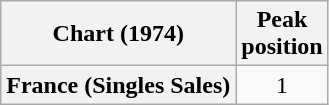<table class="wikitable sortable plainrowheaders" style="text-align:center">
<tr>
<th scope="col">Chart (1974)</th>
<th scope="col">Peak<br>position</th>
</tr>
<tr>
<th scope="row">France (Singles Sales)</th>
<td align="center">1</td>
</tr>
</table>
